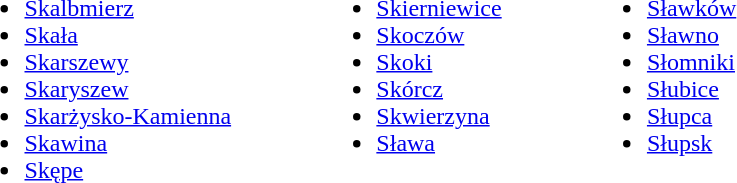<table>
<tr>
<td valign="Top"><br><ul><li><a href='#'>Skalbmierz</a></li><li><a href='#'>Skała</a></li><li><a href='#'>Skarszewy</a></li><li><a href='#'>Skaryszew</a></li><li><a href='#'>Skarżysko-Kamienna</a></li><li><a href='#'>Skawina</a></li><li><a href='#'>Skępe</a></li></ul></td>
<td style="width:10%;"></td>
<td valign="Top"><br><ul><li><a href='#'>Skierniewice</a></li><li><a href='#'>Skoczów</a></li><li><a href='#'>Skoki</a></li><li><a href='#'>Skórcz</a></li><li><a href='#'>Skwierzyna</a></li><li><a href='#'>Sława</a></li></ul></td>
<td style="width:10%;"></td>
<td valign="Top"><br><ul><li><a href='#'>Sławków</a></li><li><a href='#'>Sławno</a></li><li><a href='#'>Słomniki</a></li><li><a href='#'>Słubice</a></li><li><a href='#'>Słupca</a></li><li><a href='#'>Słupsk</a></li></ul></td>
</tr>
</table>
